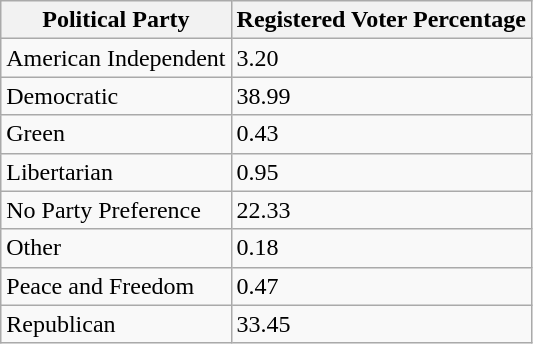<table class="wikitable sortable">
<tr>
<th>Political Party</th>
<th>Registered Voter Percentage</th>
</tr>
<tr>
<td>American Independent</td>
<td>3.20</td>
</tr>
<tr>
<td>Democratic</td>
<td>38.99</td>
</tr>
<tr>
<td>Green</td>
<td>0.43</td>
</tr>
<tr>
<td>Libertarian</td>
<td>0.95</td>
</tr>
<tr>
<td>No Party Preference</td>
<td>22.33</td>
</tr>
<tr>
<td>Other</td>
<td>0.18</td>
</tr>
<tr>
<td>Peace and Freedom</td>
<td>0.47</td>
</tr>
<tr>
<td>Republican</td>
<td>33.45</td>
</tr>
</table>
